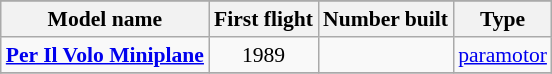<table class="wikitable" align=center style="font-size:90%;">
<tr>
</tr>
<tr style="background:#efefef;">
<th>Model name</th>
<th>First flight</th>
<th>Number built</th>
<th>Type</th>
</tr>
<tr>
<td align=left><strong><a href='#'>Per Il Volo Miniplane</a></strong></td>
<td align=center>1989</td>
<td align=center></td>
<td align=left><a href='#'>paramotor</a></td>
</tr>
<tr>
</tr>
</table>
